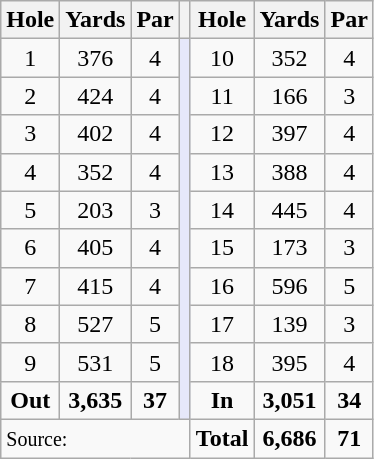<table class=wikitable style="text-align:center">
<tr>
<th>Hole</th>
<th>Yards</th>
<th>Par</th>
<th></th>
<th>Hole</th>
<th>Yards</th>
<th>Par</th>
</tr>
<tr>
<td>1</td>
<td>376</td>
<td>4</td>
<td rowspan=10 style="background:#E6E8FA;"></td>
<td>10</td>
<td>352</td>
<td>4</td>
</tr>
<tr>
<td>2</td>
<td>424</td>
<td>4</td>
<td>11</td>
<td>166</td>
<td>3</td>
</tr>
<tr>
<td>3</td>
<td>402</td>
<td>4</td>
<td>12</td>
<td>397</td>
<td>4</td>
</tr>
<tr>
<td>4</td>
<td>352</td>
<td>4</td>
<td>13</td>
<td>388</td>
<td>4</td>
</tr>
<tr>
<td>5</td>
<td>203</td>
<td>3</td>
<td>14</td>
<td>445</td>
<td>4</td>
</tr>
<tr>
<td>6</td>
<td>405</td>
<td>4</td>
<td>15</td>
<td>173</td>
<td>3</td>
</tr>
<tr>
<td>7</td>
<td>415</td>
<td>4</td>
<td>16</td>
<td>596</td>
<td>5</td>
</tr>
<tr>
<td>8</td>
<td>527</td>
<td>5</td>
<td>17</td>
<td>139</td>
<td>3</td>
</tr>
<tr>
<td>9</td>
<td>531</td>
<td>5</td>
<td>18</td>
<td>395</td>
<td>4</td>
</tr>
<tr>
<td><strong>Out</strong></td>
<td><strong>3,635</strong></td>
<td><strong>37</strong></td>
<td><strong>In</strong></td>
<td><strong>3,051</strong></td>
<td><strong>34</strong></td>
</tr>
<tr>
<td colspan=4 align=left><small>Source:</small></td>
<td><strong>Total</strong></td>
<td><strong>6,686</strong></td>
<td><strong>71</strong></td>
</tr>
</table>
